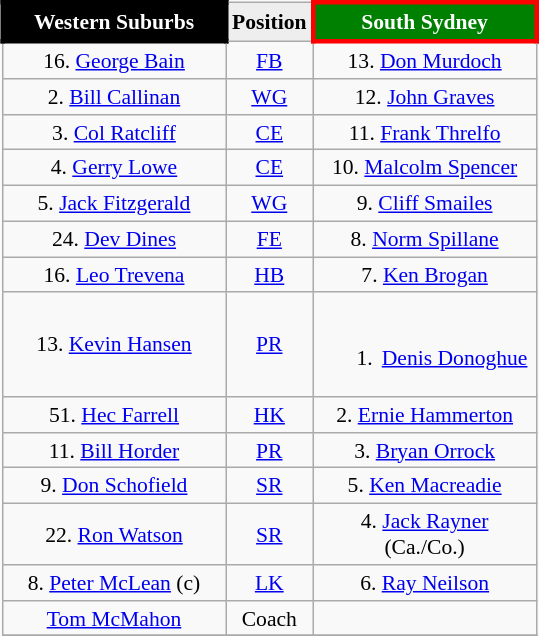<table align="right" class="wikitable" style="font-size:90%; margin-left:1em">
<tr bgcolor="#FF0033">
<th style="width:140px; border:3px solid black; background: black; color: white">Western Suburbs</th>
<th style="width:40px; text-align:center; background:#eee; color:black;">Position</th>
<th style="width:140px; border:3px solid red; background: green; color: white">South Sydney</th>
</tr>
<tr align=center>
<td>16. <a href='#'>George Bain</a></td>
<td><a href='#'>FB</a></td>
<td>13. <a href='#'>Don Murdoch</a></td>
</tr>
<tr align=center>
<td>2. <a href='#'>Bill Callinan</a></td>
<td><a href='#'>WG</a></td>
<td>12. <a href='#'>John Graves</a></td>
</tr>
<tr align=center>
<td>3. <a href='#'>Col Ratcliff</a></td>
<td><a href='#'>CE</a></td>
<td>11. <a href='#'>Frank Threlfo</a></td>
</tr>
<tr align=center>
<td>4. <a href='#'>Gerry Lowe</a></td>
<td><a href='#'>CE</a></td>
<td>10. <a href='#'>Malcolm Spencer</a></td>
</tr>
<tr align=center>
<td>5. <a href='#'>Jack Fitzgerald</a></td>
<td><a href='#'>WG</a></td>
<td>9. <a href='#'>Cliff Smailes</a></td>
</tr>
<tr align=center>
<td>24. <a href='#'>Dev Dines</a></td>
<td><a href='#'>FE</a></td>
<td>8. <a href='#'>Norm Spillane</a></td>
</tr>
<tr align=center>
<td>16. <a href='#'>Leo Trevena</a></td>
<td><a href='#'>HB</a></td>
<td>7. <a href='#'>Ken Brogan</a></td>
</tr>
<tr align=center>
<td>13. <a href='#'>Kevin Hansen</a></td>
<td><a href='#'>PR</a></td>
<td><br><ol><li><a href='#'>Denis Donoghue</a></li></ol></td>
</tr>
<tr align=center>
<td>51. <a href='#'>Hec Farrell</a></td>
<td><a href='#'>HK</a></td>
<td>2. <a href='#'>Ernie Hammerton</a></td>
</tr>
<tr align=center>
<td>11. <a href='#'>Bill Horder</a></td>
<td><a href='#'>PR</a></td>
<td>3. <a href='#'>Bryan Orrock</a></td>
</tr>
<tr align=center>
<td>9. <a href='#'>Don Schofield</a></td>
<td><a href='#'>SR</a></td>
<td>5. <a href='#'>Ken Macreadie</a></td>
</tr>
<tr align=center>
<td>22. <a href='#'>Ron Watson</a></td>
<td><a href='#'>SR</a></td>
<td>4. <a href='#'>Jack Rayner</a> (Ca./Co.)</td>
</tr>
<tr align=center>
<td>8. <a href='#'>Peter McLean</a> (c)</td>
<td><a href='#'>LK</a></td>
<td>6. <a href='#'>Ray Neilson</a></td>
</tr>
<tr align=center>
<td><a href='#'>Tom McMahon</a></td>
<td>Coach</td>
<td></td>
</tr>
<tr>
</tr>
</table>
